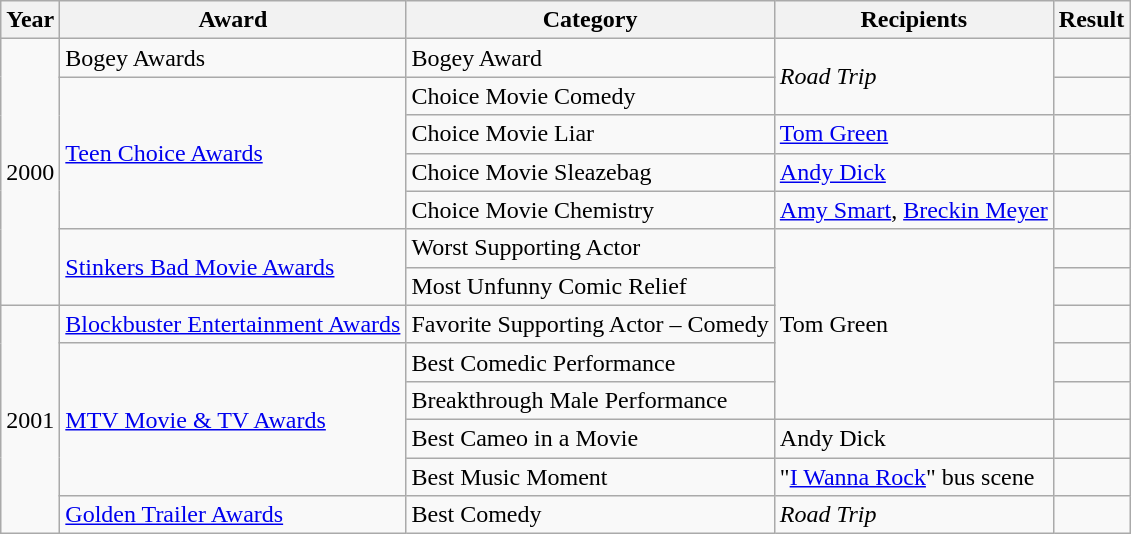<table class="wikitable">
<tr>
<th>Year</th>
<th>Award</th>
<th>Category</th>
<th>Recipients</th>
<th>Result</th>
</tr>
<tr>
<td rowspan="7">2000</td>
<td>Bogey Awards</td>
<td>Bogey Award</td>
<td rowspan="2"><em>Road Trip</em></td>
<td></td>
</tr>
<tr>
<td rowspan="4"><a href='#'>Teen Choice Awards</a></td>
<td>Choice Movie Comedy</td>
<td></td>
</tr>
<tr>
<td>Choice Movie Liar</td>
<td><a href='#'>Tom Green</a></td>
<td></td>
</tr>
<tr>
<td>Choice Movie Sleazebag</td>
<td><a href='#'>Andy Dick</a></td>
<td></td>
</tr>
<tr>
<td>Choice Movie Chemistry</td>
<td><a href='#'>Amy Smart</a>, <a href='#'>Breckin Meyer</a></td>
<td></td>
</tr>
<tr>
<td rowspan="2"><a href='#'>Stinkers Bad Movie Awards</a></td>
<td>Worst Supporting Actor</td>
<td rowspan="5">Tom Green</td>
<td></td>
</tr>
<tr>
<td>Most Unfunny Comic Relief</td>
<td></td>
</tr>
<tr>
<td rowspan="6">2001</td>
<td><a href='#'>Blockbuster Entertainment Awards</a></td>
<td>Favorite Supporting Actor – Comedy</td>
<td></td>
</tr>
<tr>
<td rowspan="4"><a href='#'>MTV Movie & TV Awards</a></td>
<td>Best Comedic Performance</td>
<td></td>
</tr>
<tr>
<td>Breakthrough Male Performance</td>
<td></td>
</tr>
<tr>
<td>Best Cameo in a Movie</td>
<td>Andy Dick</td>
<td></td>
</tr>
<tr>
<td>Best Music Moment</td>
<td>"<a href='#'>I Wanna Rock</a>" bus scene</td>
<td></td>
</tr>
<tr>
<td><a href='#'>Golden Trailer Awards</a></td>
<td>Best Comedy</td>
<td><em>Road Trip</em></td>
<td></td>
</tr>
</table>
